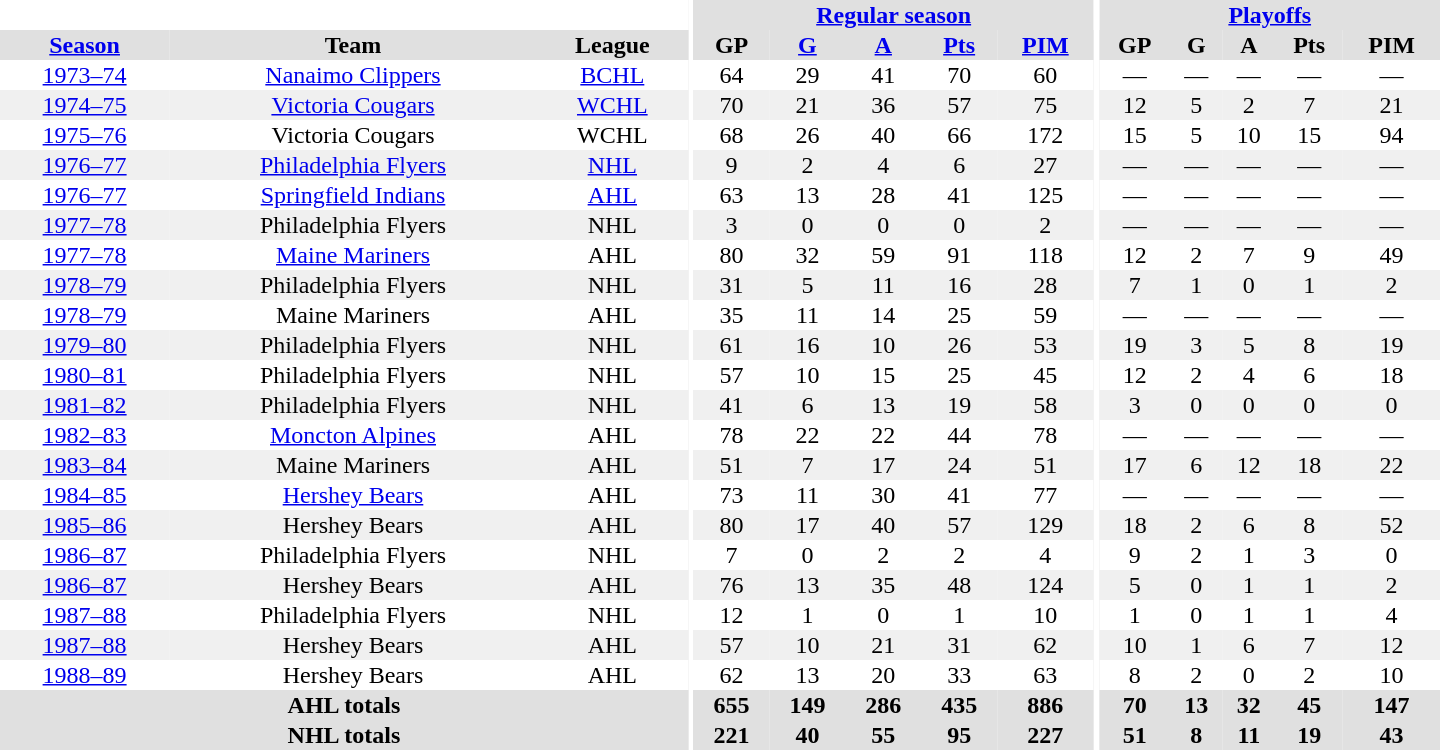<table border="0" cellpadding="1" cellspacing="0" style="text-align:center; width:60em">
<tr bgcolor="#e0e0e0">
<th colspan="3" bgcolor="#ffffff"></th>
<th rowspan="100" bgcolor="#ffffff"></th>
<th colspan="5"><a href='#'>Regular season</a></th>
<th rowspan="100" bgcolor="#ffffff"></th>
<th colspan="5"><a href='#'>Playoffs</a></th>
</tr>
<tr bgcolor="#e0e0e0">
<th><a href='#'>Season</a></th>
<th>Team</th>
<th>League</th>
<th>GP</th>
<th><a href='#'>G</a></th>
<th><a href='#'>A</a></th>
<th><a href='#'>Pts</a></th>
<th><a href='#'>PIM</a></th>
<th>GP</th>
<th>G</th>
<th>A</th>
<th>Pts</th>
<th>PIM</th>
</tr>
<tr>
<td><a href='#'>1973–74</a></td>
<td><a href='#'>Nanaimo Clippers</a></td>
<td><a href='#'>BCHL</a></td>
<td>64</td>
<td>29</td>
<td>41</td>
<td>70</td>
<td>60</td>
<td>—</td>
<td>—</td>
<td>—</td>
<td>—</td>
<td>—</td>
</tr>
<tr bgcolor="#f0f0f0">
<td><a href='#'>1974–75</a></td>
<td><a href='#'>Victoria Cougars</a></td>
<td><a href='#'>WCHL</a></td>
<td>70</td>
<td>21</td>
<td>36</td>
<td>57</td>
<td>75</td>
<td>12</td>
<td>5</td>
<td>2</td>
<td>7</td>
<td>21</td>
</tr>
<tr>
<td><a href='#'>1975–76</a></td>
<td>Victoria Cougars</td>
<td>WCHL</td>
<td>68</td>
<td>26</td>
<td>40</td>
<td>66</td>
<td>172</td>
<td>15</td>
<td>5</td>
<td>10</td>
<td>15</td>
<td>94</td>
</tr>
<tr bgcolor="#f0f0f0">
<td><a href='#'>1976–77</a></td>
<td><a href='#'>Philadelphia Flyers</a></td>
<td><a href='#'>NHL</a></td>
<td>9</td>
<td>2</td>
<td>4</td>
<td>6</td>
<td>27</td>
<td>—</td>
<td>—</td>
<td>—</td>
<td>—</td>
<td>—</td>
</tr>
<tr>
<td><a href='#'>1976–77</a></td>
<td><a href='#'>Springfield Indians</a></td>
<td><a href='#'>AHL</a></td>
<td>63</td>
<td>13</td>
<td>28</td>
<td>41</td>
<td>125</td>
<td>—</td>
<td>—</td>
<td>—</td>
<td>—</td>
<td>—</td>
</tr>
<tr bgcolor="#f0f0f0">
<td><a href='#'>1977–78</a></td>
<td>Philadelphia Flyers</td>
<td>NHL</td>
<td>3</td>
<td>0</td>
<td>0</td>
<td>0</td>
<td>2</td>
<td>—</td>
<td>—</td>
<td>—</td>
<td>—</td>
<td>—</td>
</tr>
<tr>
<td><a href='#'>1977–78</a></td>
<td><a href='#'>Maine Mariners</a></td>
<td>AHL</td>
<td>80</td>
<td>32</td>
<td>59</td>
<td>91</td>
<td>118</td>
<td>12</td>
<td>2</td>
<td>7</td>
<td>9</td>
<td>49</td>
</tr>
<tr bgcolor="#f0f0f0">
<td><a href='#'>1978–79</a></td>
<td>Philadelphia Flyers</td>
<td>NHL</td>
<td>31</td>
<td>5</td>
<td>11</td>
<td>16</td>
<td>28</td>
<td>7</td>
<td>1</td>
<td>0</td>
<td>1</td>
<td>2</td>
</tr>
<tr>
<td><a href='#'>1978–79</a></td>
<td>Maine Mariners</td>
<td>AHL</td>
<td>35</td>
<td>11</td>
<td>14</td>
<td>25</td>
<td>59</td>
<td>—</td>
<td>—</td>
<td>—</td>
<td>—</td>
<td>—</td>
</tr>
<tr bgcolor="#f0f0f0">
<td><a href='#'>1979–80</a></td>
<td>Philadelphia Flyers</td>
<td>NHL</td>
<td>61</td>
<td>16</td>
<td>10</td>
<td>26</td>
<td>53</td>
<td>19</td>
<td>3</td>
<td>5</td>
<td>8</td>
<td>19</td>
</tr>
<tr>
<td><a href='#'>1980–81</a></td>
<td>Philadelphia Flyers</td>
<td>NHL</td>
<td>57</td>
<td>10</td>
<td>15</td>
<td>25</td>
<td>45</td>
<td>12</td>
<td>2</td>
<td>4</td>
<td>6</td>
<td>18</td>
</tr>
<tr bgcolor="#f0f0f0">
<td><a href='#'>1981–82</a></td>
<td>Philadelphia Flyers</td>
<td>NHL</td>
<td>41</td>
<td>6</td>
<td>13</td>
<td>19</td>
<td>58</td>
<td>3</td>
<td>0</td>
<td>0</td>
<td>0</td>
<td>0</td>
</tr>
<tr>
<td><a href='#'>1982–83</a></td>
<td><a href='#'>Moncton Alpines</a></td>
<td>AHL</td>
<td>78</td>
<td>22</td>
<td>22</td>
<td>44</td>
<td>78</td>
<td>—</td>
<td>—</td>
<td>—</td>
<td>—</td>
<td>—</td>
</tr>
<tr bgcolor="#f0f0f0">
<td><a href='#'>1983–84</a></td>
<td>Maine Mariners</td>
<td>AHL</td>
<td>51</td>
<td>7</td>
<td>17</td>
<td>24</td>
<td>51</td>
<td>17</td>
<td>6</td>
<td>12</td>
<td>18</td>
<td>22</td>
</tr>
<tr>
<td><a href='#'>1984–85</a></td>
<td><a href='#'>Hershey Bears</a></td>
<td>AHL</td>
<td>73</td>
<td>11</td>
<td>30</td>
<td>41</td>
<td>77</td>
<td>—</td>
<td>—</td>
<td>—</td>
<td>—</td>
<td>—</td>
</tr>
<tr bgcolor="#f0f0f0">
<td><a href='#'>1985–86</a></td>
<td>Hershey Bears</td>
<td>AHL</td>
<td>80</td>
<td>17</td>
<td>40</td>
<td>57</td>
<td>129</td>
<td>18</td>
<td>2</td>
<td>6</td>
<td>8</td>
<td>52</td>
</tr>
<tr>
<td><a href='#'>1986–87</a></td>
<td>Philadelphia Flyers</td>
<td>NHL</td>
<td>7</td>
<td>0</td>
<td>2</td>
<td>2</td>
<td>4</td>
<td>9</td>
<td>2</td>
<td>1</td>
<td>3</td>
<td>0</td>
</tr>
<tr bgcolor="#f0f0f0">
<td><a href='#'>1986–87</a></td>
<td>Hershey Bears</td>
<td>AHL</td>
<td>76</td>
<td>13</td>
<td>35</td>
<td>48</td>
<td>124</td>
<td>5</td>
<td>0</td>
<td>1</td>
<td>1</td>
<td>2</td>
</tr>
<tr>
<td><a href='#'>1987–88</a></td>
<td>Philadelphia Flyers</td>
<td>NHL</td>
<td>12</td>
<td>1</td>
<td>0</td>
<td>1</td>
<td>10</td>
<td>1</td>
<td>0</td>
<td>1</td>
<td>1</td>
<td>4</td>
</tr>
<tr bgcolor="#f0f0f0">
<td><a href='#'>1987–88</a></td>
<td>Hershey Bears</td>
<td>AHL</td>
<td>57</td>
<td>10</td>
<td>21</td>
<td>31</td>
<td>62</td>
<td>10</td>
<td>1</td>
<td>6</td>
<td>7</td>
<td>12</td>
</tr>
<tr>
<td><a href='#'>1988–89</a></td>
<td>Hershey Bears</td>
<td>AHL</td>
<td>62</td>
<td>13</td>
<td>20</td>
<td>33</td>
<td>63</td>
<td>8</td>
<td>2</td>
<td>0</td>
<td>2</td>
<td>10</td>
</tr>
<tr bgcolor="#e0e0e0">
<th colspan="3">AHL totals</th>
<th>655</th>
<th>149</th>
<th>286</th>
<th>435</th>
<th>886</th>
<th>70</th>
<th>13</th>
<th>32</th>
<th>45</th>
<th>147</th>
</tr>
<tr bgcolor="#e0e0e0">
<th colspan="3">NHL totals</th>
<th>221</th>
<th>40</th>
<th>55</th>
<th>95</th>
<th>227</th>
<th>51</th>
<th>8</th>
<th>11</th>
<th>19</th>
<th>43</th>
</tr>
</table>
